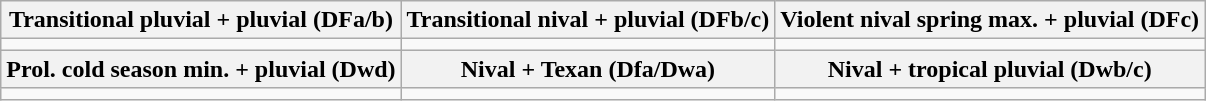<table class="wikitable">
<tr>
<th>Transitional pluvial + pluvial (DFa/b)</th>
<th>Transitional nival + pluvial (DFb/c)</th>
<th>Violent nival spring max. + pluvial (DFc)</th>
</tr>
<tr>
<td></td>
<td></td>
<td></td>
</tr>
<tr>
<th>Prol. cold season min. + pluvial (Dwd)</th>
<th>Nival + Texan (Dfa/Dwa)</th>
<th>Nival + tropical pluvial (Dwb/c)</th>
</tr>
<tr>
<td></td>
<td></td>
<td></td>
</tr>
</table>
